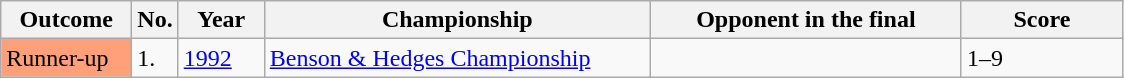<table class="sortable wikitable">
<tr>
<th width="80">Outcome</th>
<th width="20">No.</th>
<th width="50">Year</th>
<th width="250">Championship</th>
<th width="200">Opponent in the final</th>
<th width="100">Score</th>
</tr>
<tr>
<td style="background:#ffa07a;">Runner-up</td>
<td>1.</td>
<td><a href='#'>1992</a></td>
<td><a href='#'>Benson & Hedges Championship</a></td>
<td> </td>
<td>1–9</td>
</tr>
</table>
